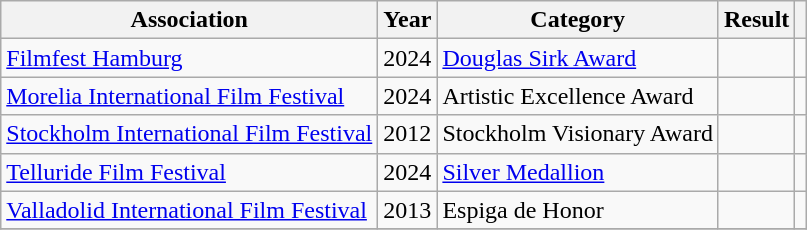<table class="wikitable sortable">
<tr>
<th>Association</th>
<th>Year</th>
<th>Category</th>
<th>Result</th>
<th class="unsortable"></th>
</tr>
<tr>
<td><a href='#'>Filmfest Hamburg</a></td>
<td>2024</td>
<td><a href='#'>Douglas Sirk Award</a></td>
<td></td>
<td></td>
</tr>
<tr>
<td><a href='#'>Morelia International Film Festival</a></td>
<td>2024</td>
<td>Artistic Excellence Award</td>
<td></td>
<td></td>
</tr>
<tr>
<td><a href='#'>Stockholm International Film Festival</a></td>
<td>2012</td>
<td>Stockholm Visionary Award</td>
<td></td>
<td></td>
</tr>
<tr>
<td><a href='#'>Telluride Film Festival</a></td>
<td>2024</td>
<td><a href='#'>Silver Medallion</a></td>
<td></td>
<td></td>
</tr>
<tr>
<td><a href='#'>Valladolid International Film Festival</a></td>
<td>2013</td>
<td>Espiga de Honor</td>
<td></td>
<td></td>
</tr>
<tr>
</tr>
</table>
